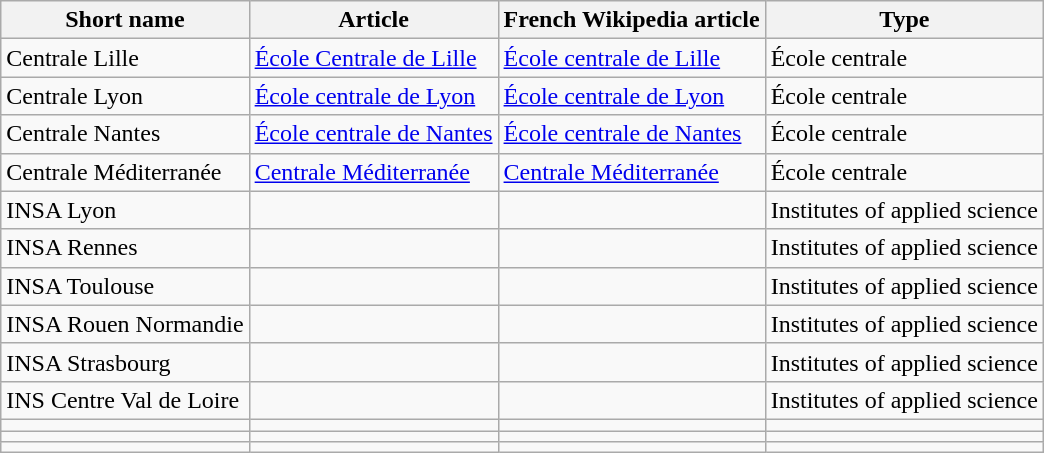<table class="wikitable sortable">
<tr>
<th>Short name</th>
<th>Article</th>
<th>French Wikipedia article</th>
<th>Type</th>
</tr>
<tr>
<td>Centrale Lille</td>
<td><a href='#'>École Centrale de Lille</a></td>
<td><a href='#'>École centrale de Lille</a></td>
<td>École centrale</td>
</tr>
<tr>
<td>Centrale Lyon</td>
<td><a href='#'>École centrale de Lyon</a></td>
<td><a href='#'>École centrale de Lyon</a></td>
<td>École centrale</td>
</tr>
<tr>
<td>Centrale Nantes</td>
<td><a href='#'>École centrale de Nantes</a></td>
<td><a href='#'>École centrale de Nantes</a></td>
<td>École centrale</td>
</tr>
<tr>
<td>Centrale Méditerranée</td>
<td><a href='#'>Centrale Méditerranée</a></td>
<td><a href='#'>Centrale Méditerranée</a></td>
<td>École centrale</td>
</tr>
<tr>
<td>INSA Lyon</td>
<td></td>
<td></td>
<td>Institutes of applied science</td>
</tr>
<tr>
<td>INSA Rennes</td>
<td></td>
<td></td>
<td>Institutes of applied science</td>
</tr>
<tr>
<td>INSA Toulouse</td>
<td></td>
<td></td>
<td>Institutes of applied science</td>
</tr>
<tr>
<td>INSA Rouen Normandie</td>
<td></td>
<td></td>
<td>Institutes of applied science</td>
</tr>
<tr>
<td>INSA Strasbourg</td>
<td></td>
<td></td>
<td>Institutes of applied science</td>
</tr>
<tr>
<td>INS Centre Val de Loire</td>
<td></td>
<td></td>
<td>Institutes of applied science</td>
</tr>
<tr>
<td></td>
<td></td>
<td></td>
<td></td>
</tr>
<tr>
<td></td>
<td></td>
<td></td>
<td></td>
</tr>
<tr>
<td></td>
<td></td>
<td></td>
<td></td>
</tr>
</table>
